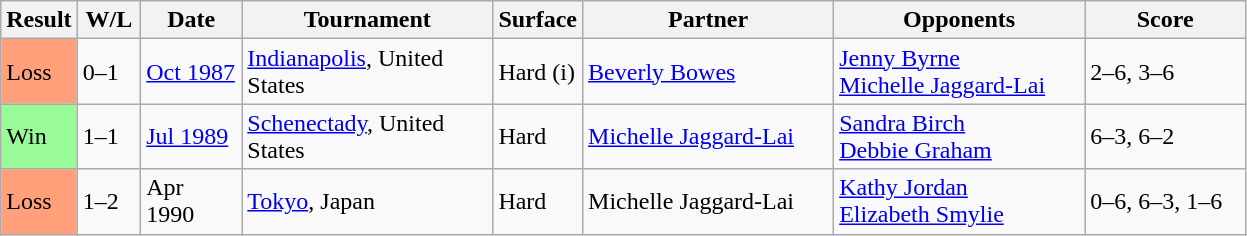<table class="sortable wikitable">
<tr>
<th style="width:40px">Result</th>
<th style="width:35px" class="unsortable">W/L</th>
<th style="width:60px">Date</th>
<th style="width:160px">Tournament</th>
<th style="width:50px">Surface</th>
<th style="width:160px">Partner</th>
<th style="width:160px">Opponents</th>
<th style="width:100px" class="unsortable">Score</th>
</tr>
<tr>
<td style="background:#ffa07a;">Loss</td>
<td>0–1</td>
<td><a href='#'>Oct 1987</a></td>
<td><a href='#'>Indianapolis</a>, United States</td>
<td>Hard (i)</td>
<td> <a href='#'>Beverly Bowes</a></td>
<td> <a href='#'>Jenny Byrne</a> <br>  <a href='#'>Michelle Jaggard-Lai</a></td>
<td>2–6, 3–6</td>
</tr>
<tr>
<td style="background:#98fb98;">Win</td>
<td>1–1</td>
<td><a href='#'>Jul 1989</a></td>
<td><a href='#'>Schenectady</a>, United States</td>
<td>Hard</td>
<td> <a href='#'>Michelle Jaggard-Lai</a></td>
<td> <a href='#'>Sandra Birch</a> <br>  <a href='#'>Debbie Graham</a></td>
<td>6–3, 6–2</td>
</tr>
<tr>
<td style="background:#ffa07a;">Loss</td>
<td>1–2</td>
<td>Apr 1990</td>
<td><a href='#'>Tokyo</a>, Japan</td>
<td>Hard</td>
<td> Michelle Jaggard-Lai</td>
<td> <a href='#'>Kathy Jordan</a> <br>  <a href='#'>Elizabeth Smylie</a></td>
<td>0–6, 6–3, 1–6</td>
</tr>
</table>
